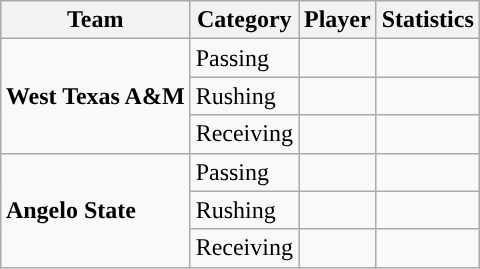<table class="wikitable" style="float: right;">
<tr>
<th>Team</th>
<th>Category</th>
<th>Player</th>
<th>Statistics</th>
</tr>
<tr>
<td rowspan=3><strong>West Texas A&M</strong></td>
<td>Passing</td>
<td></td>
<td></td>
</tr>
<tr>
<td>Rushing</td>
<td></td>
<td></td>
</tr>
<tr>
<td>Receiving</td>
<td></td>
<td></td>
</tr>
<tr>
<td rowspan=3><strong>Angelo State</strong></td>
<td>Passing</td>
<td></td>
<td></td>
</tr>
<tr>
<td>Rushing</td>
<td></td>
<td></td>
</tr>
<tr>
<td>Receiving</td>
<td></td>
<td></td>
</tr>
</table>
